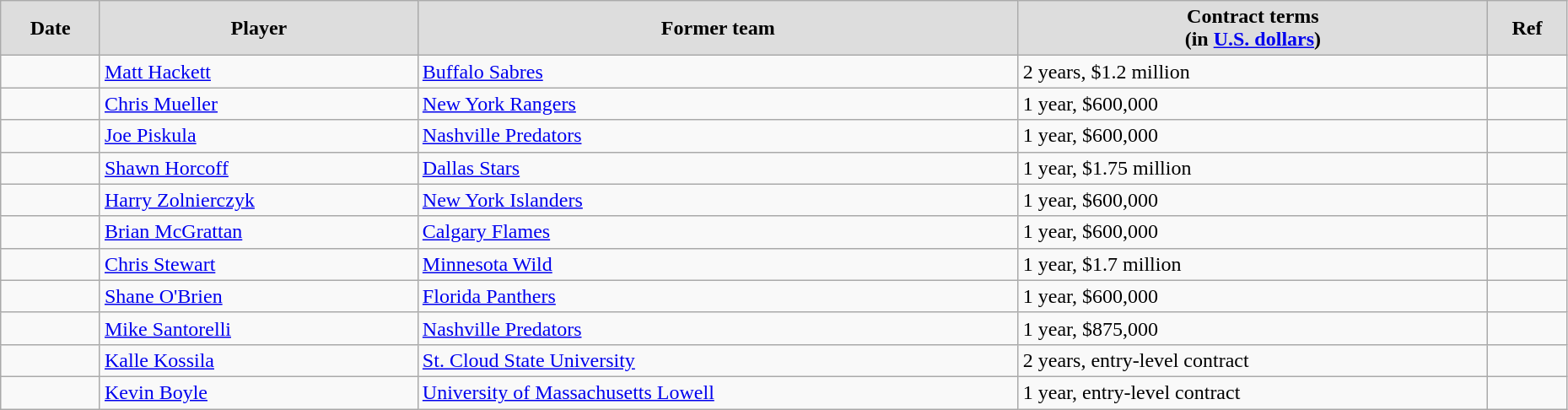<table class="wikitable" width=98%>
<tr align="center" bgcolor="#dddddd">
<td><strong>Date</strong></td>
<td><strong>Player</strong></td>
<td><strong>Former team</strong></td>
<td><strong>Contract terms</strong><br><strong>(in <a href='#'>U.S. dollars</a>)</strong></td>
<td><strong>Ref</strong></td>
</tr>
<tr>
<td></td>
<td><a href='#'>Matt Hackett</a></td>
<td><a href='#'>Buffalo Sabres</a></td>
<td>2 years, $1.2 million</td>
<td></td>
</tr>
<tr>
<td></td>
<td><a href='#'>Chris Mueller</a></td>
<td><a href='#'>New York Rangers</a></td>
<td>1 year, $600,000</td>
<td></td>
</tr>
<tr>
<td></td>
<td><a href='#'>Joe Piskula</a></td>
<td><a href='#'>Nashville Predators</a></td>
<td>1 year, $600,000</td>
<td></td>
</tr>
<tr>
<td></td>
<td><a href='#'>Shawn Horcoff</a></td>
<td><a href='#'>Dallas Stars</a></td>
<td>1 year, $1.75 million</td>
<td></td>
</tr>
<tr>
<td></td>
<td><a href='#'>Harry Zolnierczyk</a></td>
<td><a href='#'>New York Islanders</a></td>
<td>1 year, $600,000</td>
<td></td>
</tr>
<tr>
<td></td>
<td><a href='#'>Brian McGrattan</a></td>
<td><a href='#'>Calgary Flames</a></td>
<td>1 year, $600,000</td>
<td></td>
</tr>
<tr>
<td></td>
<td><a href='#'>Chris Stewart</a></td>
<td><a href='#'>Minnesota Wild</a></td>
<td>1 year, $1.7 million</td>
<td></td>
</tr>
<tr>
<td></td>
<td><a href='#'>Shane O'Brien</a></td>
<td><a href='#'>Florida Panthers</a></td>
<td>1 year, $600,000</td>
<td></td>
</tr>
<tr>
<td></td>
<td><a href='#'>Mike Santorelli</a></td>
<td><a href='#'>Nashville Predators</a></td>
<td>1 year, $875,000</td>
<td></td>
</tr>
<tr>
<td></td>
<td><a href='#'>Kalle Kossila</a></td>
<td><a href='#'>St. Cloud State University</a></td>
<td>2 years, entry-level contract</td>
<td></td>
</tr>
<tr>
<td></td>
<td><a href='#'>Kevin Boyle</a></td>
<td><a href='#'>University of Massachusetts Lowell</a></td>
<td>1 year, entry-level contract</td>
<td></td>
</tr>
</table>
